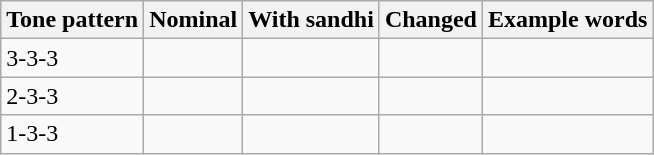<table class="wikitable">
<tr>
<th>Tone pattern</th>
<th>Nominal</th>
<th>With sandhi</th>
<th>Changed</th>
<th>Example words</th>
</tr>
<tr>
<td>3-3-3</td>
<td></td>
<td></td>
<td></td>
<td></td>
</tr>
<tr>
<td>2-3-3</td>
<td></td>
<td></td>
<td></td>
<td></td>
</tr>
<tr>
<td>1-3-3</td>
<td></td>
<td></td>
<td></td>
<td></td>
</tr>
</table>
